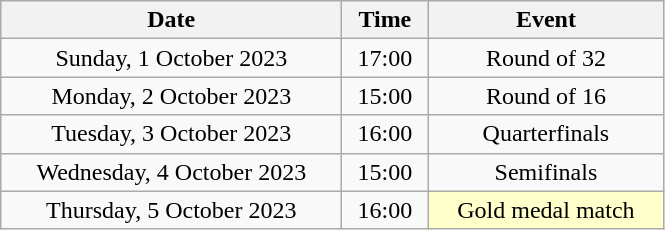<table class = "wikitable" style="text-align:center;">
<tr>
<th width=220>Date</th>
<th width=50>Time</th>
<th width=150>Event</th>
</tr>
<tr>
<td>Sunday, 1 October 2023</td>
<td>17:00</td>
<td>Round of 32</td>
</tr>
<tr>
<td>Monday, 2 October 2023</td>
<td>15:00</td>
<td>Round of 16</td>
</tr>
<tr>
<td>Tuesday, 3 October 2023</td>
<td>16:00</td>
<td>Quarterfinals</td>
</tr>
<tr>
<td>Wednesday, 4 October 2023</td>
<td>15:00</td>
<td>Semifinals</td>
</tr>
<tr>
<td>Thursday, 5 October 2023</td>
<td>16:00</td>
<td bgcolor=ffffcc>Gold medal match</td>
</tr>
</table>
